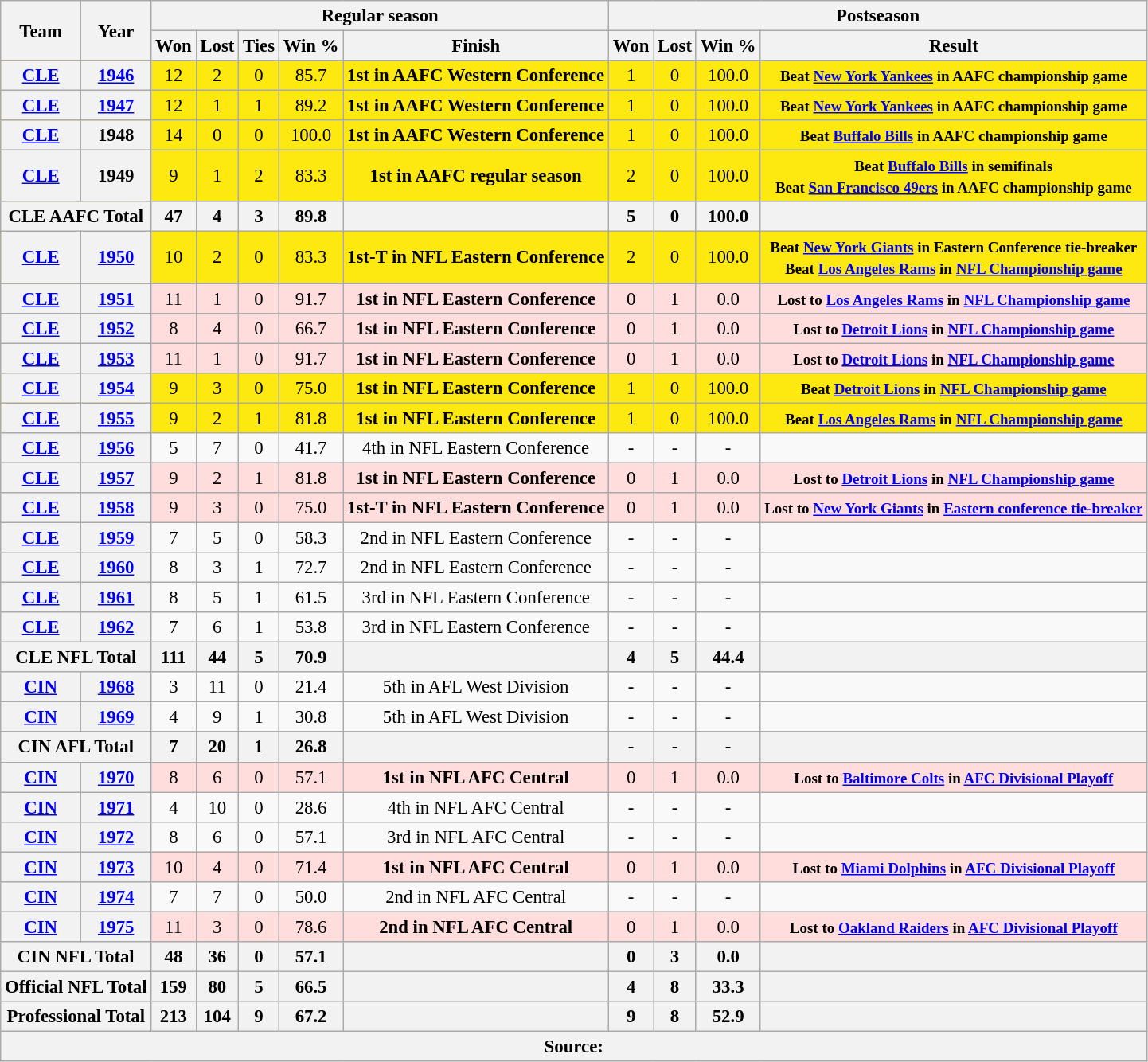<table class="wikitable" style="font-size: 95%; text-align:center;">
<tr>
<th rowspan="2">Team</th>
<th rowspan="2">Year</th>
<th colspan="5">Regular season</th>
<th colspan="4">Postseason</th>
</tr>
<tr>
<th>Won</th>
<th>Lost</th>
<th>Ties</th>
<th>Win %</th>
<th>Finish</th>
<th>Won</th>
<th>Lost</th>
<th>Win %</th>
<th>Result</th>
</tr>
<tr ! style="background:#FDE910;">
<th><a href='#'>CLE</a></th>
<th><a href='#'>1946</a></th>
<td>12</td>
<td>2</td>
<td>0</td>
<td>85.7</td>
<td><strong>1st in AAFC Western Conference</strong></td>
<td>1</td>
<td>0</td>
<td>100.0</td>
<td><small><strong>Beat <a href='#'>New York Yankees</a> in AAFC championship game</strong></small></td>
</tr>
<tr ! style="background:#FDE910;">
<th><a href='#'>CLE</a></th>
<th><a href='#'>1947</a></th>
<td>12</td>
<td>1</td>
<td>1</td>
<td>89.2</td>
<td><strong>1st in AAFC Western Conference</strong></td>
<td>1</td>
<td>0</td>
<td>100.0</td>
<td><small><strong>Beat <a href='#'>New York Yankees</a> in AAFC championship game</strong></small></td>
</tr>
<tr ! style="background:#FDE910;">
<th><a href='#'>CLE</a></th>
<th>1948</th>
<td>14</td>
<td>0</td>
<td>0</td>
<td>100.0</td>
<td><strong>1st in AAFC Western Conference</strong></td>
<td>1</td>
<td>0</td>
<td>100.0</td>
<td><small><strong>Beat <a href='#'>Buffalo Bills</a> in AAFC championship game</strong></small></td>
</tr>
<tr ! style="background:#FDE910;">
<th><a href='#'>CLE</a></th>
<th>1949</th>
<td>9</td>
<td>1</td>
<td>2</td>
<td>83.3</td>
<td><strong>1st in AAFC regular season</strong></td>
<td>2</td>
<td>0</td>
<td>100.0</td>
<td><small><strong>Beat <a href='#'>Buffalo Bills</a> in semifinals<br>Beat <a href='#'>San Francisco 49ers</a> in AAFC championship game</strong></small></td>
</tr>
<tr>
<th colspan="2">CLE AAFC Total</th>
<th>47</th>
<th>4</th>
<th>3</th>
<th>89.8</th>
<th></th>
<th>5</th>
<th>0</th>
<th>100.0</th>
<th></th>
</tr>
<tr ! style="background:#FDE910;">
<th><a href='#'>CLE</a></th>
<th><a href='#'>1950</a></th>
<td>10</td>
<td>2</td>
<td>0</td>
<td>83.3</td>
<td><strong>1st-T in NFL Eastern Conference</strong></td>
<td>2</td>
<td>0</td>
<td>100.0</td>
<td><small><strong>Beat <a href='#'>New York Giants</a> in Eastern Conference tie-breaker<br>Beat <a href='#'>Los Angeles Rams</a> in <a href='#'>NFL Championship game</a></strong></small></td>
</tr>
<tr style="background:#fdd;">
<th><a href='#'>CLE</a></th>
<th><a href='#'>1951</a></th>
<td>11</td>
<td>1</td>
<td>0</td>
<td>91.7</td>
<td><strong>1st in NFL Eastern Conference</strong></td>
<td>0</td>
<td>1</td>
<td>0.0</td>
<td><small><strong>Lost to <a href='#'>Los Angeles Rams</a> in <a href='#'>NFL Championship game</a></strong></small></td>
</tr>
<tr style="background:#fdd;">
<th><a href='#'>CLE</a></th>
<th><a href='#'>1952</a></th>
<td>8</td>
<td>4</td>
<td>0</td>
<td>66.7</td>
<td><strong>1st in NFL Eastern Conference</strong></td>
<td>0</td>
<td>1</td>
<td>0.0</td>
<td><small><strong>Lost to <a href='#'>Detroit Lions</a> in <a href='#'>NFL Championship game</a></strong></small></td>
</tr>
<tr style="background:#fdd;">
<th><a href='#'>CLE</a></th>
<th><a href='#'>1953</a></th>
<td>11</td>
<td>1</td>
<td>0</td>
<td>91.7</td>
<td><strong>1st in NFL Eastern Conference</strong></td>
<td>0</td>
<td>1</td>
<td>0.0</td>
<td><small><strong>Lost to <a href='#'>Detroit Lions</a> in <a href='#'>NFL Championship game</a></strong></small></td>
</tr>
<tr ! style="background:#FDE910;">
<th><a href='#'>CLE</a></th>
<th><a href='#'>1954</a></th>
<td>9</td>
<td>3</td>
<td>0</td>
<td>75.0</td>
<td><strong>1st in NFL Eastern Conference</strong></td>
<td>1</td>
<td>0</td>
<td>100.0</td>
<td><small><strong>Beat <a href='#'>Detroit Lions</a> in <a href='#'>NFL Championship game</a></strong></small></td>
</tr>
<tr ! style="background:#FDE910;">
<th><a href='#'>CLE</a></th>
<th><a href='#'>1955</a></th>
<td>9</td>
<td>2</td>
<td>1</td>
<td>81.8</td>
<td><strong>1st in NFL Eastern Conference</strong></td>
<td>1</td>
<td>0</td>
<td>100.0</td>
<td><small><strong>Beat <a href='#'>Los Angeles Rams</a> in <a href='#'>NFL Championship game</a></strong></small></td>
</tr>
<tr>
<th><a href='#'>CLE</a></th>
<th><a href='#'>1956</a></th>
<td>5</td>
<td>7</td>
<td>0</td>
<td>41.7</td>
<td>4th in NFL Eastern Conference</td>
<td>-</td>
<td>-</td>
<td>-</td>
<td></td>
</tr>
<tr style="background:#fdd;">
<th><a href='#'>CLE</a></th>
<th><a href='#'>1957</a></th>
<td>9</td>
<td>2</td>
<td>1</td>
<td>81.8</td>
<td><strong>1st in NFL Eastern Conference</strong></td>
<td>0</td>
<td>1</td>
<td>0.0</td>
<td><small><strong>Lost to <a href='#'>Detroit Lions</a> in <a href='#'>NFL Championship game</a></strong></small></td>
</tr>
<tr style="background:#fdd;">
<th><a href='#'>CLE</a></th>
<th><a href='#'>1958</a></th>
<td>9</td>
<td>3</td>
<td>0</td>
<td>75.0</td>
<td><strong>1st-T in NFL Eastern Conference</strong></td>
<td>0</td>
<td>1</td>
<td>0.0</td>
<td><small><strong>Lost to <a href='#'>New York Giants</a> in <a href='#'>Eastern conference tie-breaker</a></strong></small></td>
</tr>
<tr>
<th><a href='#'>CLE</a></th>
<th><a href='#'>1959</a></th>
<td>7</td>
<td>5</td>
<td>0</td>
<td>58.3</td>
<td>2nd in NFL Eastern Conference</td>
<td>-</td>
<td>-</td>
<td>-</td>
<td></td>
</tr>
<tr>
<th><a href='#'>CLE</a></th>
<th><a href='#'>1960</a></th>
<td>8</td>
<td>3</td>
<td>1</td>
<td>72.7</td>
<td>2nd in NFL Eastern Conference</td>
<td>-</td>
<td>-</td>
<td>-</td>
<td></td>
</tr>
<tr>
<th><a href='#'>CLE</a></th>
<th><a href='#'>1961</a></th>
<td>8</td>
<td>5</td>
<td>1</td>
<td>61.5</td>
<td>3rd in NFL Eastern Conference</td>
<td>-</td>
<td>-</td>
<td>-</td>
<td></td>
</tr>
<tr>
<th><a href='#'>CLE</a></th>
<th><a href='#'>1962</a></th>
<td>7</td>
<td>6</td>
<td>1</td>
<td>53.8</td>
<td>3rd in NFL Eastern Conference</td>
<td>-</td>
<td>-</td>
<td>-</td>
<td></td>
</tr>
<tr>
<th colspan="2">CLE NFL Total</th>
<th>111</th>
<th>44</th>
<th>5</th>
<th>70.9</th>
<th></th>
<th>4</th>
<th>5</th>
<th>44.4</th>
<th></th>
</tr>
<tr>
<th><a href='#'>CIN</a></th>
<th><a href='#'>1968</a></th>
<td>3</td>
<td>11</td>
<td>0</td>
<td>21.4</td>
<td>5th in AFL West Division</td>
<td>-</td>
<td>-</td>
<td>-</td>
<td></td>
</tr>
<tr>
<th><a href='#'>CIN</a></th>
<th><a href='#'>1969</a></th>
<td>4</td>
<td>9</td>
<td>1</td>
<td>30.8</td>
<td>5th in AFL West Division</td>
<td>-</td>
<td>-</td>
<td>-</td>
<td></td>
</tr>
<tr>
<th colspan="2">CIN AFL Total</th>
<th>7</th>
<th>20</th>
<th>1</th>
<th>26.8</th>
<th></th>
<th>-</th>
<th>-</th>
<th>-</th>
<th></th>
</tr>
<tr style="background:#fdd;">
<th><a href='#'>CIN</a></th>
<th><a href='#'>1970</a></th>
<td>8</td>
<td>6</td>
<td>0</td>
<td>57.1</td>
<td><strong>1st in NFL AFC Central</strong></td>
<td>0</td>
<td>1</td>
<td>0.0</td>
<td><small><strong>Lost to <a href='#'>Baltimore Colts</a> in <a href='#'>AFC Divisional Playoff</a></strong></small></td>
</tr>
<tr>
<th><a href='#'>CIN</a></th>
<th><a href='#'>1971</a></th>
<td>4</td>
<td>10</td>
<td>0</td>
<td>28.6</td>
<td>4th in NFL AFC Central</td>
<td>-</td>
<td>-</td>
<td>-</td>
<td></td>
</tr>
<tr>
<th><a href='#'>CIN</a></th>
<th><a href='#'>1972</a></th>
<td>8</td>
<td>6</td>
<td>0</td>
<td>57.1</td>
<td>3rd in NFL AFC Central</td>
<td>-</td>
<td>-</td>
<td>-</td>
<td></td>
</tr>
<tr style="background:#fdd;">
<th><a href='#'>CIN</a></th>
<th><a href='#'>1973</a></th>
<td>10</td>
<td>4</td>
<td>0</td>
<td>71.4</td>
<td><strong>1st in NFL AFC Central</strong></td>
<td>0</td>
<td>1</td>
<td>0.0</td>
<td><small><strong>Lost to <a href='#'>Miami Dolphins</a> in <a href='#'>AFC Divisional Playoff</a></strong></small></td>
</tr>
<tr>
<th><a href='#'>CIN</a></th>
<th><a href='#'>1974</a></th>
<td>7</td>
<td>7</td>
<td>0</td>
<td>50.0</td>
<td>2nd in NFL AFC Central</td>
<td>-</td>
<td>-</td>
<td>-</td>
<td></td>
</tr>
<tr style="background:#fdd;">
<th><a href='#'>CIN</a></th>
<th><a href='#'>1975</a></th>
<td>11</td>
<td>3</td>
<td>0</td>
<td>78.6</td>
<td><strong>2nd in NFL AFC Central</strong></td>
<td>0</td>
<td>1</td>
<td>0.0</td>
<td><small><strong>Lost to <a href='#'>Oakland Raiders</a> in <a href='#'>AFC Divisional Playoff</a></strong></small></td>
</tr>
<tr>
<th colspan="2">CIN NFL Total</th>
<th>48</th>
<th>36</th>
<th>0</th>
<th>57.1</th>
<th></th>
<th>0</th>
<th>3</th>
<th>0.0</th>
<th></th>
</tr>
<tr>
<th colspan="2">Official NFL Total</th>
<th>159</th>
<th>80</th>
<th>5</th>
<th>66.5</th>
<th></th>
<th>4</th>
<th>8</th>
<th>33.3</th>
<th></th>
</tr>
<tr>
<th colspan="2">Professional Total</th>
<th>213</th>
<th>104</th>
<th>9</th>
<th>67.2</th>
<th></th>
<th>9</th>
<th>8</th>
<th>52.9</th>
<th></th>
</tr>
<tr>
<th colspan="11">Source: </th>
</tr>
</table>
